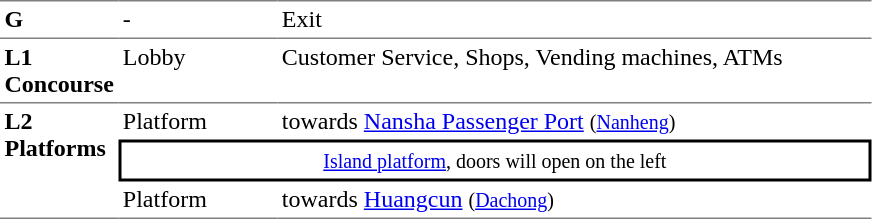<table table border=0 cellspacing=0 cellpadding=3>
<tr>
<td style="border-top:solid 1px gray;" width=50 valign=top><strong>G</strong></td>
<td style="border-top:solid 1px gray;" width=100 valign=top>-</td>
<td style="border-top:solid 1px gray;" width=390 valign=top>Exit</td>
</tr>
<tr>
<td style="border-bottom:solid 1px gray; border-top:solid 1px gray;" valign=top width=50><strong>L1<br>Concourse</strong></td>
<td style="border-bottom:solid 1px gray; border-top:solid 1px gray;" valign=top width=100>Lobby</td>
<td style="border-bottom:solid 1px gray; border-top:solid 1px gray;" valign=top width=390>Customer Service, Shops, Vending machines, ATMs</td>
</tr>
<tr>
<td style="border-bottom:solid 1px gray;" rowspan=3 valign=top><strong>L2<br>Platforms</strong></td>
<td>Platform </td>
<td>  towards <a href='#'>Nansha Passenger Port</a> <small>(<a href='#'>Nanheng</a>)</small></td>
</tr>
<tr>
<td style="border-right:solid 2px black;border-left:solid 2px black;border-top:solid 2px black;border-bottom:solid 2px black;text-align:center;" colspan=2><small><a href='#'>Island platform</a>, doors will open on the left</small></td>
</tr>
<tr>
<td style="border-bottom:solid 1px gray;">Platform </td>
<td style="border-bottom:solid 1px gray;"><span></span>  towards <a href='#'>Huangcun</a> <small>(<a href='#'>Dachong</a>)</small> </td>
</tr>
</table>
